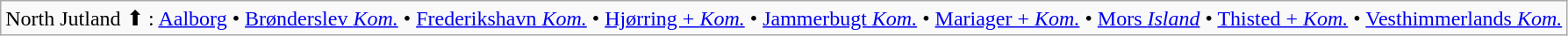<table class="wikitable">
<tr>
<td>North Jutland ⬆ : <a href='#'>Aalborg</a> • <a href='#'>Brønderslev <em>Kom.</em></a> • <a href='#'>Frederikshavn <em>Kom.</em></a> • <a href='#'>Hjørring + <em>Kom.</em></a> • <a href='#'>Jammerbugt <em>Kom.</em></a> • <a href='#'>Mariager + <em>Kom.</em></a> • <a href='#'>Mors <em>Island</em></a> • <a href='#'>Thisted + <em>Kom.</em></a> • <a href='#'>Vesthimmerlands <em>Kom.</em></a></td>
</tr>
</table>
